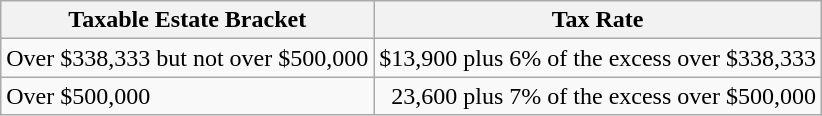<table class="wikitable">
<tr>
<th>Taxable Estate Bracket</th>
<th>Tax Rate</th>
</tr>
<tr>
<td>Over $338,333 but not over $500,000</td>
<td align="right">$13,900 plus 6% of the excess over $338,333</td>
</tr>
<tr>
<td>Over $500,000</td>
<td align="right">23,600 plus 7% of the excess over $500,000</td>
</tr>
</table>
